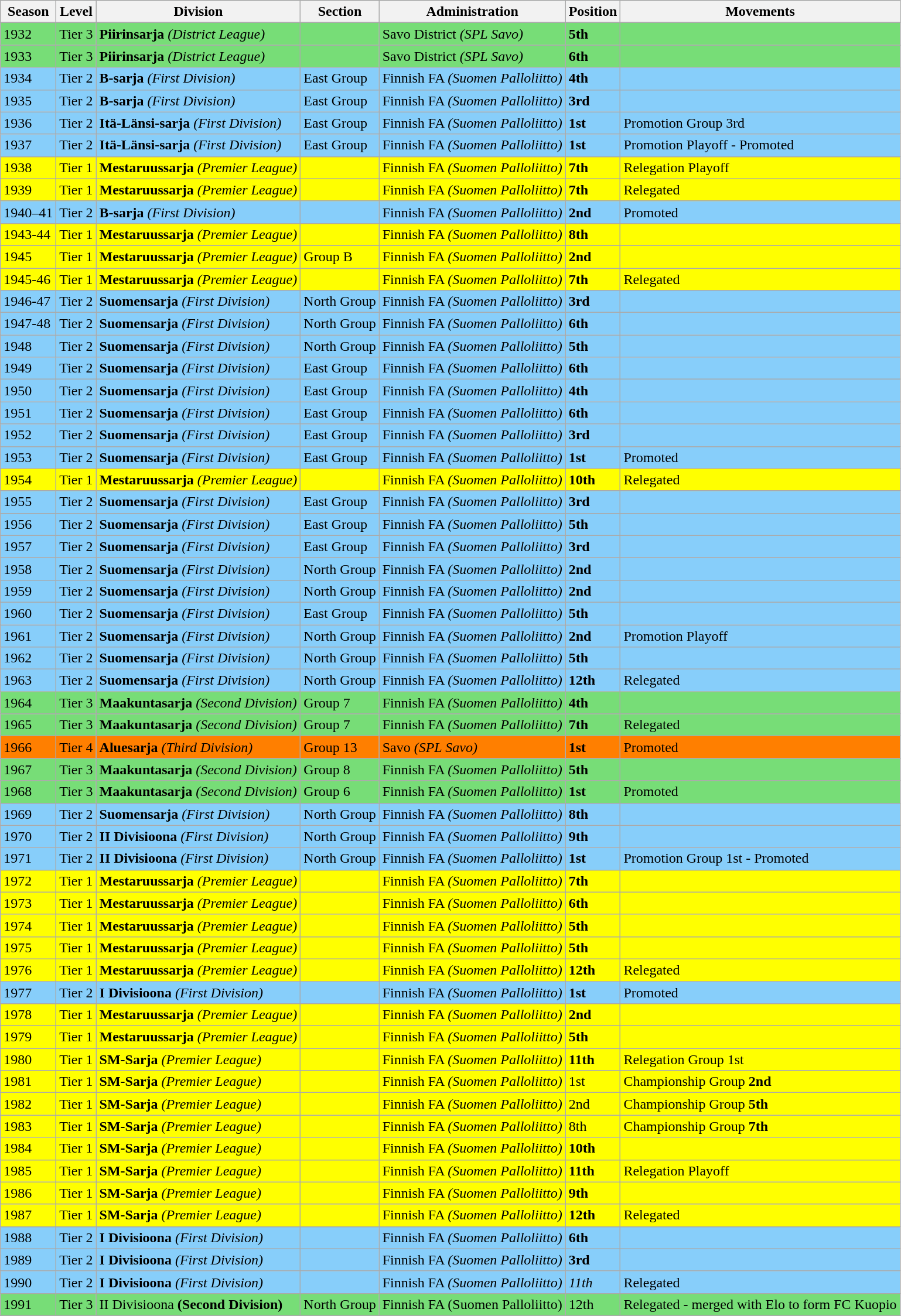<table class="wikitable">
<tr style="background:#f0f6fa;">
<th><strong>Season</strong></th>
<th><strong>Level</strong></th>
<th><strong>Division</strong></th>
<th><strong>Section</strong></th>
<th><strong>Administration</strong></th>
<th><strong>Position</strong></th>
<th><strong>Movements</strong></th>
</tr>
<tr>
<td style="background:#77DD77;">1932</td>
<td style="background:#77DD77;">Tier 3</td>
<td style="background:#77DD77;"><strong>Piirinsarja</strong> <em>(District League)</em></td>
<td style="background:#77DD77;"></td>
<td style="background:#77DD77;">Savo District <em>(SPL Savo)</em></td>
<td style="background:#77DD77;"><strong>5th</strong></td>
<td style="background:#77DD77;"></td>
</tr>
<tr>
<td style="background:#77DD77;">1933</td>
<td style="background:#77DD77;">Tier 3</td>
<td style="background:#77DD77;"><strong>Piirinsarja</strong> <em>(District League)</em></td>
<td style="background:#77DD77;"></td>
<td style="background:#77DD77;">Savo District <em>(SPL Savo)</em></td>
<td style="background:#77DD77;"><strong>6th</strong></td>
<td style="background:#77DD77;"></td>
</tr>
<tr>
<td style="background:#87CEFA;">1934</td>
<td style="background:#87CEFA;">Tier 2</td>
<td style="background:#87CEFA;"><strong>B-sarja</strong> <em>(First Division)</em></td>
<td style="background:#87CEFA;">East Group</td>
<td style="background:#87CEFA;">Finnish FA <em>(Suomen Palloliitto)</em></td>
<td style="background:#87CEFA;"><strong>4th</strong></td>
<td style="background:#87CEFA;"></td>
</tr>
<tr>
<td style="background:#87CEFA;">1935</td>
<td style="background:#87CEFA;">Tier 2</td>
<td style="background:#87CEFA;"><strong>B-sarja</strong> <em>(First Division)</em></td>
<td style="background:#87CEFA;">East Group</td>
<td style="background:#87CEFA;">Finnish FA <em>(Suomen Palloliitto)</em></td>
<td style="background:#87CEFA;"><strong>3rd</strong></td>
<td style="background:#87CEFA;"></td>
</tr>
<tr>
<td style="background:#87CEFA;">1936</td>
<td style="background:#87CEFA;">Tier 2</td>
<td style="background:#87CEFA;"><strong>Itä-Länsi-sarja</strong> <em>(First Division)</em></td>
<td style="background:#87CEFA;">East Group</td>
<td style="background:#87CEFA;">Finnish FA <em>(Suomen Palloliitto)</em></td>
<td style="background:#87CEFA;"><strong>1st</strong></td>
<td style="background:#87CEFA;">Promotion Group 3rd</td>
</tr>
<tr>
<td style="background:#87CEFA;">1937</td>
<td style="background:#87CEFA;">Tier 2</td>
<td style="background:#87CEFA;"><strong>Itä-Länsi-sarja</strong> <em>(First Division)</em></td>
<td style="background:#87CEFA;">East Group</td>
<td style="background:#87CEFA;">Finnish FA <em>(Suomen Palloliitto)</em></td>
<td style="background:#87CEFA;"><strong>1st</strong></td>
<td style="background:#87CEFA;">Promotion Playoff - Promoted</td>
</tr>
<tr>
<td style="background:#FFFF00;">1938</td>
<td style="background:#FFFF00;">Tier 1</td>
<td style="background:#FFFF00;"><strong>Mestaruussarja</strong> <em>(Premier League)</em></td>
<td style="background:#FFFF00;"></td>
<td style="background:#FFFF00;">Finnish FA <em>(Suomen Palloliitto)</em></td>
<td style="background:#FFFF00;"><strong>7th</strong></td>
<td style="background:#FFFF00;">Relegation Playoff</td>
</tr>
<tr>
<td style="background:#FFFF00;">1939</td>
<td style="background:#FFFF00;">Tier 1</td>
<td style="background:#FFFF00;"><strong>Mestaruussarja</strong> <em>(Premier League)</em></td>
<td style="background:#FFFF00;"></td>
<td style="background:#FFFF00;">Finnish FA <em>(Suomen Palloliitto)</em></td>
<td style="background:#FFFF00;"><strong>7th</strong></td>
<td style="background:#FFFF00;">Relegated</td>
</tr>
<tr>
<td style="background:#87CEFA;">1940–41</td>
<td style="background:#87CEFA;">Tier 2</td>
<td style="background:#87CEFA;"><strong>B-sarja</strong> <em>(First Division)</em></td>
<td style="background:#87CEFA;"></td>
<td style="background:#87CEFA;">Finnish FA <em>(Suomen Palloliitto)</em></td>
<td style="background:#87CEFA;"><strong>2nd</strong></td>
<td style="background:#87CEFA;">Promoted</td>
</tr>
<tr>
<td style="background:#FFFF00;">1943-44</td>
<td style="background:#FFFF00;">Tier 1</td>
<td style="background:#FFFF00;"><strong>Mestaruussarja</strong> <em>(Premier League)</em></td>
<td style="background:#FFFF00;"></td>
<td style="background:#FFFF00;">Finnish FA <em>(Suomen Palloliitto)</em></td>
<td style="background:#FFFF00;"><strong>8th</strong></td>
<td style="background:#FFFF00;"></td>
</tr>
<tr>
<td style="background:#FFFF00;">1945</td>
<td style="background:#FFFF00;">Tier 1</td>
<td style="background:#FFFF00;"><strong>Mestaruussarja</strong> <em>(Premier League)</em></td>
<td style="background:#FFFF00;">Group B</td>
<td style="background:#FFFF00;">Finnish FA <em>(Suomen Palloliitto)</em></td>
<td style="background:#FFFF00;"><strong>2nd</strong></td>
<td style="background:#FFFF00;"></td>
</tr>
<tr>
<td style="background:#FFFF00;">1945-46</td>
<td style="background:#FFFF00;">Tier 1</td>
<td style="background:#FFFF00;"><strong>Mestaruussarja</strong> <em>(Premier League)</em></td>
<td style="background:#FFFF00;"></td>
<td style="background:#FFFF00;">Finnish FA <em>(Suomen Palloliitto)</em></td>
<td style="background:#FFFF00;"><strong>7th</strong></td>
<td style="background:#FFFF00;">Relegated</td>
</tr>
<tr>
<td style="background:#87CEFA;">1946-47</td>
<td style="background:#87CEFA;">Tier 2</td>
<td style="background:#87CEFA;"><strong>Suomensarja</strong> <em>(First Division)</em></td>
<td style="background:#87CEFA;">North Group</td>
<td style="background:#87CEFA;">Finnish FA <em>(Suomen Palloliitto)</em></td>
<td style="background:#87CEFA;"><strong>3rd</strong></td>
<td style="background:#87CEFA;"></td>
</tr>
<tr>
<td style="background:#87CEFA;">1947-48</td>
<td style="background:#87CEFA;">Tier 2</td>
<td style="background:#87CEFA;"><strong>Suomensarja</strong> <em>(First Division)</em></td>
<td style="background:#87CEFA;">North Group</td>
<td style="background:#87CEFA;">Finnish FA <em>(Suomen Palloliitto)</em></td>
<td style="background:#87CEFA;"><strong>6th</strong></td>
<td style="background:#87CEFA;"></td>
</tr>
<tr>
<td style="background:#87CEFA;">1948</td>
<td style="background:#87CEFA;">Tier 2</td>
<td style="background:#87CEFA;"><strong>Suomensarja</strong> <em>(First Division)</em></td>
<td style="background:#87CEFA;">North Group</td>
<td style="background:#87CEFA;">Finnish FA <em>(Suomen Palloliitto)</em></td>
<td style="background:#87CEFA;"><strong>5th</strong></td>
<td style="background:#87CEFA;"></td>
</tr>
<tr>
<td style="background:#87CEFA;">1949</td>
<td style="background:#87CEFA;">Tier 2</td>
<td style="background:#87CEFA;"><strong>Suomensarja</strong> <em>(First Division)</em></td>
<td style="background:#87CEFA;">East Group</td>
<td style="background:#87CEFA;">Finnish FA <em>(Suomen Palloliitto)</em></td>
<td style="background:#87CEFA;"><strong>6th</strong></td>
<td style="background:#87CEFA;"></td>
</tr>
<tr>
<td style="background:#87CEFA;">1950</td>
<td style="background:#87CEFA;">Tier 2</td>
<td style="background:#87CEFA;"><strong>Suomensarja</strong> <em>(First Division)</em></td>
<td style="background:#87CEFA;">East Group</td>
<td style="background:#87CEFA;">Finnish FA <em>(Suomen Palloliitto)</em></td>
<td style="background:#87CEFA;"><strong>4th</strong></td>
<td style="background:#87CEFA;"></td>
</tr>
<tr>
<td style="background:#87CEFA;">1951</td>
<td style="background:#87CEFA;">Tier 2</td>
<td style="background:#87CEFA;"><strong>Suomensarja</strong> <em>(First Division)</em></td>
<td style="background:#87CEFA;">East Group</td>
<td style="background:#87CEFA;">Finnish FA <em>(Suomen Palloliitto)</em></td>
<td style="background:#87CEFA;"><strong>6th</strong></td>
<td style="background:#87CEFA;"></td>
</tr>
<tr>
<td style="background:#87CEFA;">1952</td>
<td style="background:#87CEFA;">Tier 2</td>
<td style="background:#87CEFA;"><strong>Suomensarja</strong> <em>(First Division)</em></td>
<td style="background:#87CEFA;">East Group</td>
<td style="background:#87CEFA;">Finnish FA <em>(Suomen Palloliitto)</em></td>
<td style="background:#87CEFA;"><strong>3rd</strong></td>
<td style="background:#87CEFA;"></td>
</tr>
<tr>
<td style="background:#87CEFA;">1953</td>
<td style="background:#87CEFA;">Tier 2</td>
<td style="background:#87CEFA;"><strong>Suomensarja</strong> <em>(First Division)</em></td>
<td style="background:#87CEFA;">East Group</td>
<td style="background:#87CEFA;">Finnish FA <em>(Suomen Palloliitto)</em></td>
<td style="background:#87CEFA;"><strong>1st</strong></td>
<td style="background:#87CEFA;">Promoted</td>
</tr>
<tr>
<td style="background:#FFFF00;">1954</td>
<td style="background:#FFFF00;">Tier 1</td>
<td style="background:#FFFF00;"><strong>Mestaruussarja</strong> <em>(Premier League)</em></td>
<td style="background:#FFFF00;"></td>
<td style="background:#FFFF00;">Finnish FA <em>(Suomen Palloliitto)</em></td>
<td style="background:#FFFF00;"><strong>10th</strong></td>
<td style="background:#FFFF00;">Relegated</td>
</tr>
<tr>
<td style="background:#87CEFA;">1955</td>
<td style="background:#87CEFA;">Tier 2</td>
<td style="background:#87CEFA;"><strong>Suomensarja</strong> <em>(First Division)</em></td>
<td style="background:#87CEFA;">East Group</td>
<td style="background:#87CEFA;">Finnish FA <em>(Suomen Palloliitto)</em></td>
<td style="background:#87CEFA;"><strong>3rd</strong></td>
<td style="background:#87CEFA;"></td>
</tr>
<tr>
<td style="background:#87CEFA;">1956</td>
<td style="background:#87CEFA;">Tier 2</td>
<td style="background:#87CEFA;"><strong>Suomensarja</strong> <em>(First Division)</em></td>
<td style="background:#87CEFA;">East Group</td>
<td style="background:#87CEFA;">Finnish FA <em>(Suomen Palloliitto)</em></td>
<td style="background:#87CEFA;"><strong>5th</strong></td>
<td style="background:#87CEFA;"></td>
</tr>
<tr>
<td style="background:#87CEFA;">1957</td>
<td style="background:#87CEFA;">Tier 2</td>
<td style="background:#87CEFA;"><strong>Suomensarja</strong> <em>(First Division)</em></td>
<td style="background:#87CEFA;">East Group</td>
<td style="background:#87CEFA;">Finnish FA <em>(Suomen Palloliitto)</em></td>
<td style="background:#87CEFA;"><strong>3rd</strong></td>
<td style="background:#87CEFA;"></td>
</tr>
<tr>
<td style="background:#87CEFA;">1958</td>
<td style="background:#87CEFA;">Tier 2</td>
<td style="background:#87CEFA;"><strong>Suomensarja</strong> <em>(First Division)</em></td>
<td style="background:#87CEFA;">North Group</td>
<td style="background:#87CEFA;">Finnish FA <em>(Suomen Palloliitto)</em></td>
<td style="background:#87CEFA;"><strong>2nd</strong></td>
<td style="background:#87CEFA;"></td>
</tr>
<tr>
<td style="background:#87CEFA;">1959</td>
<td style="background:#87CEFA;">Tier 2</td>
<td style="background:#87CEFA;"><strong>Suomensarja</strong> <em>(First Division)</em></td>
<td style="background:#87CEFA;">North Group</td>
<td style="background:#87CEFA;">Finnish FA <em>(Suomen Palloliitto)</em></td>
<td style="background:#87CEFA;"><strong>2nd</strong></td>
<td style="background:#87CEFA;"></td>
</tr>
<tr>
<td style="background:#87CEFA;">1960</td>
<td style="background:#87CEFA;">Tier 2</td>
<td style="background:#87CEFA;"><strong>Suomensarja</strong> <em>(First Division)</em></td>
<td style="background:#87CEFA;">East Group</td>
<td style="background:#87CEFA;">Finnish FA <em>(Suomen Palloliitto)</em></td>
<td style="background:#87CEFA;"><strong>5th</strong></td>
<td style="background:#87CEFA;"></td>
</tr>
<tr>
<td style="background:#87CEFA;">1961</td>
<td style="background:#87CEFA;">Tier 2</td>
<td style="background:#87CEFA;"><strong>Suomensarja</strong> <em>(First Division)</em></td>
<td style="background:#87CEFA;">North Group</td>
<td style="background:#87CEFA;">Finnish FA <em>(Suomen Palloliitto)</em></td>
<td style="background:#87CEFA;"><strong>2nd</strong></td>
<td style="background:#87CEFA;">Promotion Playoff</td>
</tr>
<tr>
<td style="background:#87CEFA;">1962</td>
<td style="background:#87CEFA;">Tier 2</td>
<td style="background:#87CEFA;"><strong>Suomensarja</strong> <em>(First Division)</em></td>
<td style="background:#87CEFA;">North Group</td>
<td style="background:#87CEFA;">Finnish FA <em>(Suomen Palloliitto)</em></td>
<td style="background:#87CEFA;"><strong>5th</strong></td>
<td style="background:#87CEFA;"></td>
</tr>
<tr>
<td style="background:#87CEFA;">1963</td>
<td style="background:#87CEFA;">Tier 2</td>
<td style="background:#87CEFA;"><strong>Suomensarja</strong> <em>(First Division)</em></td>
<td style="background:#87CEFA;">North Group</td>
<td style="background:#87CEFA;">Finnish FA <em>(Suomen Palloliitto)</em></td>
<td style="background:#87CEFA;"><strong>12th</strong></td>
<td style="background:#87CEFA;">Relegated</td>
</tr>
<tr>
<td style="background:#77DD77;">1964</td>
<td style="background:#77DD77;">Tier 3</td>
<td style="background:#77DD77;"><strong>Maakuntasarja</strong> <em>(Second Division)</em></td>
<td style="background:#77DD77;">Group 7</td>
<td style="background:#77DD77;">Finnish FA <em>(Suomen Palloliitto)</em></td>
<td style="background:#77DD77;"><strong>4th</strong></td>
<td style="background:#77DD77;"></td>
</tr>
<tr>
<td style="background:#77DD77;">1965</td>
<td style="background:#77DD77;">Tier 3</td>
<td style="background:#77DD77;"><strong>Maakuntasarja</strong> <em>(Second Division)</em></td>
<td style="background:#77DD77;">Group 7</td>
<td style="background:#77DD77;">Finnish FA <em>(Suomen Palloliitto)</em></td>
<td style="background:#77DD77;"><strong>7th</strong></td>
<td style="background:#77DD77;">Relegated</td>
</tr>
<tr>
<td style="background:#FF7F00;">1966</td>
<td style="background:#FF7F00;">Tier 4</td>
<td style="background:#FF7F00;"><strong>Aluesarja</strong> <em>(Third Division)</em></td>
<td style="background:#FF7F00;">Group 13</td>
<td style="background:#FF7F00;">Savo <em>(SPL Savo)</em></td>
<td style="background:#FF7F00;"><strong>1st</strong></td>
<td style="background:#FF7F00;">Promoted</td>
</tr>
<tr>
<td style="background:#77DD77;">1967</td>
<td style="background:#77DD77;">Tier 3</td>
<td style="background:#77DD77;"><strong>Maakuntasarja</strong> <em>(Second Division)</em></td>
<td style="background:#77DD77;">Group 8</td>
<td style="background:#77DD77;">Finnish FA <em>(Suomen Palloliitto)</em></td>
<td style="background:#77DD77;"><strong>5th</strong></td>
<td style="background:#77DD77;"></td>
</tr>
<tr>
<td style="background:#77DD77;">1968</td>
<td style="background:#77DD77;">Tier 3</td>
<td style="background:#77DD77;"><strong>Maakuntasarja</strong> <em>(Second Division)</em></td>
<td style="background:#77DD77;">Group 6</td>
<td style="background:#77DD77;">Finnish FA <em>(Suomen Palloliitto)</em></td>
<td style="background:#77DD77;"><strong>1st</strong></td>
<td style="background:#77DD77;">Promoted</td>
</tr>
<tr>
<td style="background:#87CEFA;">1969</td>
<td style="background:#87CEFA;">Tier 2</td>
<td style="background:#87CEFA;"><strong>Suomensarja</strong> <em>(First Division)</em></td>
<td style="background:#87CEFA;">North Group</td>
<td style="background:#87CEFA;">Finnish FA <em>(Suomen Palloliitto)</em></td>
<td style="background:#87CEFA;"><strong>8th</strong></td>
<td style="background:#87CEFA;"></td>
</tr>
<tr>
<td style="background:#87CEFA;">1970</td>
<td style="background:#87CEFA;">Tier 2</td>
<td style="background:#87CEFA;"><strong>II Divisioona</strong> <em>(First Division)</em></td>
<td style="background:#87CEFA;">North Group</td>
<td style="background:#87CEFA;">Finnish FA <em>(Suomen Palloliitto)</em></td>
<td style="background:#87CEFA;"><strong>9th</strong></td>
<td style="background:#87CEFA;"></td>
</tr>
<tr>
<td style="background:#87CEFA;">1971</td>
<td style="background:#87CEFA;">Tier 2</td>
<td style="background:#87CEFA;"><strong>II Divisioona</strong> <em>(First Division)</em></td>
<td style="background:#87CEFA;">North Group</td>
<td style="background:#87CEFA;">Finnish FA <em>(Suomen Palloliitto)</em></td>
<td style="background:#87CEFA;"><strong>1st</strong></td>
<td style="background:#87CEFA;">Promotion Group 1st - Promoted</td>
</tr>
<tr>
<td style="background:#FFFF00;">1972</td>
<td style="background:#FFFF00;">Tier 1</td>
<td style="background:#FFFF00;"><strong>Mestaruussarja</strong> <em>(Premier League)</em></td>
<td style="background:#FFFF00;"></td>
<td style="background:#FFFF00;">Finnish FA <em>(Suomen Palloliitto)</em></td>
<td style="background:#FFFF00;"><strong>7th</strong></td>
<td style="background:#FFFF00;"></td>
</tr>
<tr>
<td style="background:#FFFF00;">1973</td>
<td style="background:#FFFF00;">Tier 1</td>
<td style="background:#FFFF00;"><strong>Mestaruussarja</strong> <em>(Premier League)</em></td>
<td style="background:#FFFF00;"></td>
<td style="background:#FFFF00;">Finnish FA <em>(Suomen Palloliitto)</em></td>
<td style="background:#FFFF00;"><strong>6th</strong></td>
<td style="background:#FFFF00;"></td>
</tr>
<tr>
<td style="background:#FFFF00;">1974</td>
<td style="background:#FFFF00;">Tier 1</td>
<td style="background:#FFFF00;"><strong>Mestaruussarja</strong> <em>(Premier League)</em></td>
<td style="background:#FFFF00;"></td>
<td style="background:#FFFF00;">Finnish FA <em>(Suomen Palloliitto)</em></td>
<td style="background:#FFFF00;"><strong>5th</strong></td>
<td style="background:#FFFF00;"></td>
</tr>
<tr>
<td style="background:#FFFF00;">1975</td>
<td style="background:#FFFF00;">Tier 1</td>
<td style="background:#FFFF00;"><strong>Mestaruussarja</strong> <em>(Premier League)</em></td>
<td style="background:#FFFF00;"></td>
<td style="background:#FFFF00;">Finnish FA <em>(Suomen Palloliitto)</em></td>
<td style="background:#FFFF00;"><strong>5th</strong></td>
<td style="background:#FFFF00;"></td>
</tr>
<tr>
<td style="background:#FFFF00;">1976</td>
<td style="background:#FFFF00;">Tier 1</td>
<td style="background:#FFFF00;"><strong>Mestaruussarja</strong> <em>(Premier League)</em></td>
<td style="background:#FFFF00;"></td>
<td style="background:#FFFF00;">Finnish FA <em>(Suomen Palloliitto)</em></td>
<td style="background:#FFFF00;"><strong>12th</strong></td>
<td style="background:#FFFF00;">Relegated</td>
</tr>
<tr>
<td style="background:#87CEFA;">1977</td>
<td style="background:#87CEFA;">Tier 2</td>
<td style="background:#87CEFA;"><strong>I Divisioona</strong> <em>(First Division)</em></td>
<td style="background:#87CEFA;"></td>
<td style="background:#87CEFA;">Finnish FA <em>(Suomen Palloliitto)</em></td>
<td style="background:#87CEFA;"><strong>1st</strong></td>
<td style="background:#87CEFA;">Promoted</td>
</tr>
<tr>
<td style="background:#FFFF00;">1978</td>
<td style="background:#FFFF00;">Tier 1</td>
<td style="background:#FFFF00;"><strong>Mestaruussarja</strong> <em>(Premier League)</em></td>
<td style="background:#FFFF00;"></td>
<td style="background:#FFFF00;">Finnish FA <em>(Suomen Palloliitto)</em></td>
<td style="background:#FFFF00;"><strong>2nd</strong></td>
<td style="background:#FFFF00;"></td>
</tr>
<tr>
<td style="background:#FFFF00;">1979</td>
<td style="background:#FFFF00;">Tier 1</td>
<td style="background:#FFFF00;"><strong>Mestaruussarja</strong> <em>(Premier League)</em></td>
<td style="background:#FFFF00;"></td>
<td style="background:#FFFF00;">Finnish FA <em>(Suomen Palloliitto)</em></td>
<td style="background:#FFFF00;"><strong>5th</strong></td>
<td style="background:#FFFF00;"></td>
</tr>
<tr>
<td style="background:#FFFF00;">1980</td>
<td style="background:#FFFF00;">Tier 1</td>
<td style="background:#FFFF00;"><strong>SM-Sarja</strong> <em>(Premier League)</em></td>
<td style="background:#FFFF00;"></td>
<td style="background:#FFFF00;">Finnish FA <em>(Suomen Palloliitto)</em></td>
<td style="background:#FFFF00;"><strong>11th</strong></td>
<td style="background:#FFFF00;">Relegation Group 1st</td>
</tr>
<tr>
<td style="background:#FFFF00;">1981</td>
<td style="background:#FFFF00;">Tier 1</td>
<td style="background:#FFFF00;"><strong>SM-Sarja</strong> <em>(Premier League)</em></td>
<td style="background:#FFFF00;"></td>
<td style="background:#FFFF00;">Finnish FA <em>(Suomen Palloliitto)</em></td>
<td style="background:#FFFF00;">1st</td>
<td style="background:#FFFF00;">Championship Group <strong>2nd</strong></td>
</tr>
<tr>
<td style="background:#FFFF00;">1982</td>
<td style="background:#FFFF00;">Tier 1</td>
<td style="background:#FFFF00;"><strong>SM-Sarja</strong> <em>(Premier League)</em></td>
<td style="background:#FFFF00;"></td>
<td style="background:#FFFF00;">Finnish FA <em>(Suomen Palloliitto)</em></td>
<td style="background:#FFFF00;">2nd</td>
<td style="background:#FFFF00;">Championship Group <strong>5th</strong></td>
</tr>
<tr>
<td style="background:#FFFF00;">1983</td>
<td style="background:#FFFF00;">Tier 1</td>
<td style="background:#FFFF00;"><strong>SM-Sarja</strong> <em>(Premier League)</em></td>
<td style="background:#FFFF00;"></td>
<td style="background:#FFFF00;">Finnish FA <em>(Suomen Palloliitto)</em></td>
<td style="background:#FFFF00;">8th</td>
<td style="background:#FFFF00;">Championship Group <strong>7th</strong></td>
</tr>
<tr>
<td style="background:#FFFF00;">1984</td>
<td style="background:#FFFF00;">Tier 1</td>
<td style="background:#FFFF00;"><strong>SM-Sarja</strong> <em>(Premier League)</em></td>
<td style="background:#FFFF00;"></td>
<td style="background:#FFFF00;">Finnish FA <em>(Suomen Palloliitto)</em></td>
<td style="background:#FFFF00;"><strong>10th</strong></td>
<td style="background:#FFFF00;"></td>
</tr>
<tr>
<td style="background:#FFFF00;">1985</td>
<td style="background:#FFFF00;">Tier 1</td>
<td style="background:#FFFF00;"><strong>SM-Sarja</strong> <em>(Premier League)</em></td>
<td style="background:#FFFF00;"></td>
<td style="background:#FFFF00;">Finnish FA <em>(Suomen Palloliitto)</em></td>
<td style="background:#FFFF00;"><strong>11th</strong></td>
<td style="background:#FFFF00;">Relegation Playoff</td>
</tr>
<tr>
<td style="background:#FFFF00;">1986</td>
<td style="background:#FFFF00;">Tier 1</td>
<td style="background:#FFFF00;"><strong>SM-Sarja</strong> <em>(Premier League)</em></td>
<td style="background:#FFFF00;"></td>
<td style="background:#FFFF00;">Finnish FA <em>(Suomen Palloliitto)</em></td>
<td style="background:#FFFF00;"><strong>9th</strong></td>
<td style="background:#FFFF00;"></td>
</tr>
<tr>
<td style="background:#FFFF00;">1987</td>
<td style="background:#FFFF00;">Tier 1</td>
<td style="background:#FFFF00;"><strong>SM-Sarja</strong> <em>(Premier League)</em></td>
<td style="background:#FFFF00;"></td>
<td style="background:#FFFF00;">Finnish FA <em>(Suomen Palloliitto)</em></td>
<td style="background:#FFFF00;"><strong>12th</strong></td>
<td style="background:#FFFF00;">Relegated</td>
</tr>
<tr>
<td style="background:#87CEFA;">1988</td>
<td style="background:#87CEFA;">Tier 2</td>
<td style="background:#87CEFA;"><strong>I Divisioona</strong> <em>(First Division)</em></td>
<td style="background:#87CEFA;"></td>
<td style="background:#87CEFA;">Finnish FA <em>(Suomen Palloliitto)</em></td>
<td style="background:#87CEFA;"><strong>6th</strong></td>
<td style="background:#87CEFA;"></td>
</tr>
<tr>
<td style="background:#87CEFA;">1989</td>
<td style="background:#87CEFA;">Tier 2</td>
<td style="background:#87CEFA;"><strong>I Divisioona</strong> <em>(First Division)</em></td>
<td style="background:#87CEFA;"></td>
<td style="background:#87CEFA;">Finnish FA <em>(Suomen Palloliitto)</em></td>
<td style="background:#87CEFA;"><strong>3rd</strong></td>
<td style="background:#87CEFA;"></td>
</tr>
<tr>
<td style="background:#87CEFA;">1990</td>
<td style="background:#87CEFA;">Tier 2</td>
<td style="background:#87CEFA;"><strong>I Divisioona</strong> <em>(First Division)</em></td>
<td style="background:#87CEFA;"></td>
<td style="background:#87CEFA;">Finnish FA <em>(Suomen Palloliitto)</em></td>
<td style="background:#87CEFA;"><em>11th<strong></td>
<td style="background:#87CEFA;">Relegated</td>
</tr>
<tr>
<td style="background:#77DD77;">1991</td>
<td style="background:#77DD77;">Tier 3</td>
<td style="background:#77DD77;"></strong>II Divisioona<strong> </em>(Second Division)<em></td>
<td style="background:#77DD77;">North Group</td>
<td style="background:#77DD77;">Finnish FA </em>(Suomen Palloliitto)<em></td>
<td style="background:#77DD77;"></strong>12th<strong></td>
<td style="background:#77DD77;">Relegated - merged with Elo to form FC Kuopio</td>
</tr>
</table>
